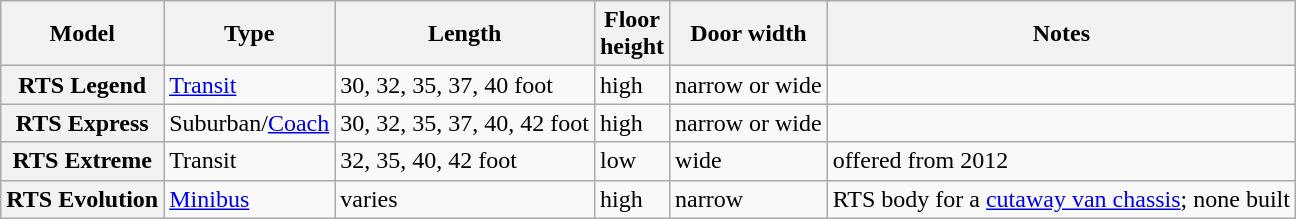<table class=wikitable>
<tr>
<th>Model</th>
<th>Type</th>
<th>Length</th>
<th>Floor<br>height</th>
<th>Door width</th>
<th>Notes</th>
</tr>
<tr>
<th>RTS Legend</th>
<td><a href='#'>Transit</a></td>
<td>30, 32, 35, 37, 40 foot</td>
<td>high</td>
<td>narrow or wide</td>
<td></td>
</tr>
<tr>
<th>RTS Express</th>
<td>Suburban/<a href='#'>Coach</a></td>
<td>30, 32, 35, 37, 40, 42 foot</td>
<td>high</td>
<td>narrow or wide</td>
<td></td>
</tr>
<tr>
<th>RTS Extreme</th>
<td>Transit</td>
<td>32, 35, 40, 42 foot</td>
<td>low</td>
<td>wide</td>
<td>offered from 2012</td>
</tr>
<tr>
<th>RTS Evolution</th>
<td><a href='#'>Minibus</a></td>
<td>varies</td>
<td>high</td>
<td>narrow</td>
<td>RTS body for a <a href='#'>cutaway van chassis</a>; none built</td>
</tr>
</table>
